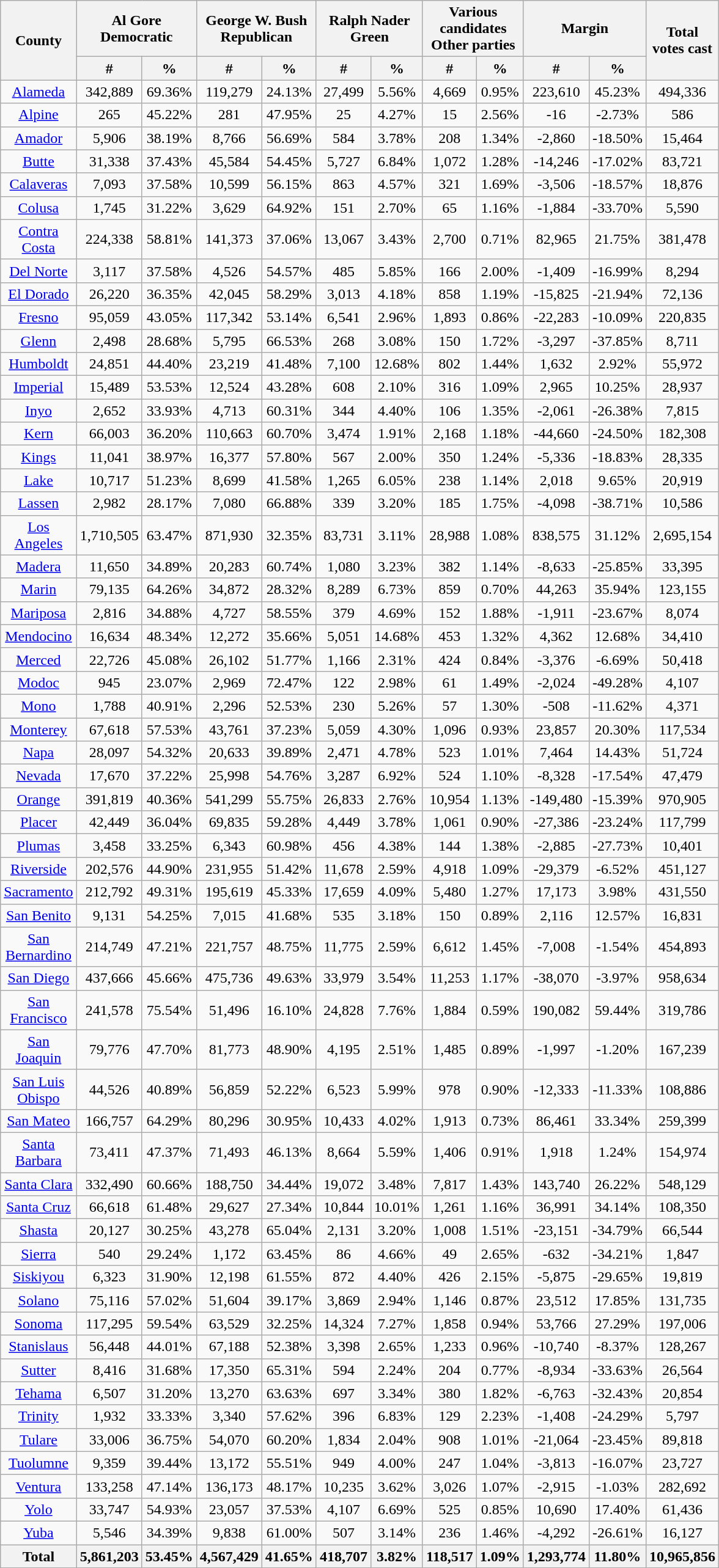<table width="60%"  class="wikitable sortable" style="text-align:center">
<tr>
<th style="text-align:center;" rowspan="2">County</th>
<th style="text-align:center;" colspan="2">Al Gore <br>Democratic</th>
<th style="text-align:center;" colspan="2">George W. Bush<br>Republican</th>
<th style="text-align:center;" colspan="2">Ralph Nader<br>Green</th>
<th style="text-align:center;" colspan="2">Various candidates<br>Other parties</th>
<th style="text-align:center;" colspan="2">Margin</th>
<th style="text-align:center;" rowspan="2">Total votes cast</th>
</tr>
<tr>
<th style="text-align:center;" data-sort-type="number">#</th>
<th style="text-align:center;" data-sort-type="number">%</th>
<th style="text-align:center;" data-sort-type="number">#</th>
<th style="text-align:center;" data-sort-type="number">%</th>
<th style="text-align:center;" data-sort-type="number">#</th>
<th style="text-align:center;" data-sort-type="number">%</th>
<th style="text-align:center;" data-sort-type="number">#</th>
<th style="text-align:center;" data-sort-type="number">%</th>
<th style="text-align:center;" data-sort-type="number">#</th>
<th style="text-align:center;" data-sort-type="number">%</th>
</tr>
<tr style="text-align:center;">
<td><a href='#'>Alameda</a></td>
<td>342,889</td>
<td>69.36%</td>
<td>119,279</td>
<td>24.13%</td>
<td>27,499</td>
<td>5.56%</td>
<td>4,669</td>
<td>0.95%</td>
<td>223,610</td>
<td>45.23%</td>
<td>494,336</td>
</tr>
<tr style="text-align:center;">
<td><a href='#'>Alpine</a></td>
<td>265</td>
<td>45.22%</td>
<td>281</td>
<td>47.95%</td>
<td>25</td>
<td>4.27%</td>
<td>15</td>
<td>2.56%</td>
<td>-16</td>
<td>-2.73%</td>
<td>586</td>
</tr>
<tr style="text-align:center;">
<td><a href='#'>Amador</a></td>
<td>5,906</td>
<td>38.19%</td>
<td>8,766</td>
<td>56.69%</td>
<td>584</td>
<td>3.78%</td>
<td>208</td>
<td>1.34%</td>
<td>-2,860</td>
<td>-18.50%</td>
<td>15,464</td>
</tr>
<tr style="text-align:center;">
<td><a href='#'>Butte</a></td>
<td>31,338</td>
<td>37.43%</td>
<td>45,584</td>
<td>54.45%</td>
<td>5,727</td>
<td>6.84%</td>
<td>1,072</td>
<td>1.28%</td>
<td>-14,246</td>
<td>-17.02%</td>
<td>83,721</td>
</tr>
<tr style="text-align:center;">
<td><a href='#'>Calaveras</a></td>
<td>7,093</td>
<td>37.58%</td>
<td>10,599</td>
<td>56.15%</td>
<td>863</td>
<td>4.57%</td>
<td>321</td>
<td>1.69%</td>
<td>-3,506</td>
<td>-18.57%</td>
<td>18,876</td>
</tr>
<tr style="text-align:center;">
<td><a href='#'>Colusa</a></td>
<td>1,745</td>
<td>31.22%</td>
<td>3,629</td>
<td>64.92%</td>
<td>151</td>
<td>2.70%</td>
<td>65</td>
<td>1.16%</td>
<td>-1,884</td>
<td>-33.70%</td>
<td>5,590</td>
</tr>
<tr style="text-align:center;">
<td><a href='#'>Contra Costa</a></td>
<td>224,338</td>
<td>58.81%</td>
<td>141,373</td>
<td>37.06%</td>
<td>13,067</td>
<td>3.43%</td>
<td>2,700</td>
<td>0.71%</td>
<td>82,965</td>
<td>21.75%</td>
<td>381,478</td>
</tr>
<tr style="text-align:center;">
<td><a href='#'>Del Norte</a></td>
<td>3,117</td>
<td>37.58%</td>
<td>4,526</td>
<td>54.57%</td>
<td>485</td>
<td>5.85%</td>
<td>166</td>
<td>2.00%</td>
<td>-1,409</td>
<td>-16.99%</td>
<td>8,294</td>
</tr>
<tr style="text-align:center;">
<td><a href='#'>El Dorado</a></td>
<td>26,220</td>
<td>36.35%</td>
<td>42,045</td>
<td>58.29%</td>
<td>3,013</td>
<td>4.18%</td>
<td>858</td>
<td>1.19%</td>
<td>-15,825</td>
<td>-21.94%</td>
<td>72,136</td>
</tr>
<tr style="text-align:center;">
<td><a href='#'>Fresno</a></td>
<td>95,059</td>
<td>43.05%</td>
<td>117,342</td>
<td>53.14%</td>
<td>6,541</td>
<td>2.96%</td>
<td>1,893</td>
<td>0.86%</td>
<td>-22,283</td>
<td>-10.09%</td>
<td>220,835</td>
</tr>
<tr style="text-align:center;">
<td><a href='#'>Glenn</a></td>
<td>2,498</td>
<td>28.68%</td>
<td>5,795</td>
<td>66.53%</td>
<td>268</td>
<td>3.08%</td>
<td>150</td>
<td>1.72%</td>
<td>-3,297</td>
<td>-37.85%</td>
<td>8,711</td>
</tr>
<tr style="text-align:center;">
<td><a href='#'>Humboldt</a></td>
<td>24,851</td>
<td>44.40%</td>
<td>23,219</td>
<td>41.48%</td>
<td>7,100</td>
<td>12.68%</td>
<td>802</td>
<td>1.44%</td>
<td>1,632</td>
<td>2.92%</td>
<td>55,972</td>
</tr>
<tr style="text-align:center;">
<td><a href='#'>Imperial</a></td>
<td>15,489</td>
<td>53.53%</td>
<td>12,524</td>
<td>43.28%</td>
<td>608</td>
<td>2.10%</td>
<td>316</td>
<td>1.09%</td>
<td>2,965</td>
<td>10.25%</td>
<td>28,937</td>
</tr>
<tr style="text-align:center;">
<td><a href='#'>Inyo</a></td>
<td>2,652</td>
<td>33.93%</td>
<td>4,713</td>
<td>60.31%</td>
<td>344</td>
<td>4.40%</td>
<td>106</td>
<td>1.35%</td>
<td>-2,061</td>
<td>-26.38%</td>
<td>7,815</td>
</tr>
<tr style="text-align:center;">
<td><a href='#'>Kern</a></td>
<td>66,003</td>
<td>36.20%</td>
<td>110,663</td>
<td>60.70%</td>
<td>3,474</td>
<td>1.91%</td>
<td>2,168</td>
<td>1.18%</td>
<td>-44,660</td>
<td>-24.50%</td>
<td>182,308</td>
</tr>
<tr style="text-align:center;">
<td><a href='#'>Kings</a></td>
<td>11,041</td>
<td>38.97%</td>
<td>16,377</td>
<td>57.80%</td>
<td>567</td>
<td>2.00%</td>
<td>350</td>
<td>1.24%</td>
<td>-5,336</td>
<td>-18.83%</td>
<td>28,335</td>
</tr>
<tr style="text-align:center;">
<td><a href='#'>Lake</a></td>
<td>10,717</td>
<td>51.23%</td>
<td>8,699</td>
<td>41.58%</td>
<td>1,265</td>
<td>6.05%</td>
<td>238</td>
<td>1.14%</td>
<td>2,018</td>
<td>9.65%</td>
<td>20,919</td>
</tr>
<tr style="text-align:center;">
<td><a href='#'>Lassen</a></td>
<td>2,982</td>
<td>28.17%</td>
<td>7,080</td>
<td>66.88%</td>
<td>339</td>
<td>3.20%</td>
<td>185</td>
<td>1.75%</td>
<td>-4,098</td>
<td>-38.71%</td>
<td>10,586</td>
</tr>
<tr style="text-align:center;">
<td><a href='#'>Los Angeles</a></td>
<td>1,710,505</td>
<td>63.47%</td>
<td>871,930</td>
<td>32.35%</td>
<td>83,731</td>
<td>3.11%</td>
<td>28,988</td>
<td>1.08%</td>
<td>838,575</td>
<td>31.12%</td>
<td>2,695,154</td>
</tr>
<tr style="text-align:center;">
<td><a href='#'>Madera</a></td>
<td>11,650</td>
<td>34.89%</td>
<td>20,283</td>
<td>60.74%</td>
<td>1,080</td>
<td>3.23%</td>
<td>382</td>
<td>1.14%</td>
<td>-8,633</td>
<td>-25.85%</td>
<td>33,395</td>
</tr>
<tr style="text-align:center;">
<td><a href='#'>Marin</a></td>
<td>79,135</td>
<td>64.26%</td>
<td>34,872</td>
<td>28.32%</td>
<td>8,289</td>
<td>6.73%</td>
<td>859</td>
<td>0.70%</td>
<td>44,263</td>
<td>35.94%</td>
<td>123,155</td>
</tr>
<tr style="text-align:center;">
<td><a href='#'>Mariposa</a></td>
<td>2,816</td>
<td>34.88%</td>
<td>4,727</td>
<td>58.55%</td>
<td>379</td>
<td>4.69%</td>
<td>152</td>
<td>1.88%</td>
<td>-1,911</td>
<td>-23.67%</td>
<td>8,074</td>
</tr>
<tr style="text-align:center;">
<td><a href='#'>Mendocino</a></td>
<td>16,634</td>
<td>48.34%</td>
<td>12,272</td>
<td>35.66%</td>
<td>5,051</td>
<td>14.68%</td>
<td>453</td>
<td>1.32%</td>
<td>4,362</td>
<td>12.68%</td>
<td>34,410</td>
</tr>
<tr style="text-align:center;">
<td><a href='#'>Merced</a></td>
<td>22,726</td>
<td>45.08%</td>
<td>26,102</td>
<td>51.77%</td>
<td>1,166</td>
<td>2.31%</td>
<td>424</td>
<td>0.84%</td>
<td>-3,376</td>
<td>-6.69%</td>
<td>50,418</td>
</tr>
<tr style="text-align:center;">
<td><a href='#'>Modoc</a></td>
<td>945</td>
<td>23.07%</td>
<td>2,969</td>
<td>72.47%</td>
<td>122</td>
<td>2.98%</td>
<td>61</td>
<td>1.49%</td>
<td>-2,024</td>
<td>-49.28%</td>
<td>4,107</td>
</tr>
<tr style="text-align:center;">
<td><a href='#'>Mono</a></td>
<td>1,788</td>
<td>40.91%</td>
<td>2,296</td>
<td>52.53%</td>
<td>230</td>
<td>5.26%</td>
<td>57</td>
<td>1.30%</td>
<td>-508</td>
<td>-11.62%</td>
<td>4,371</td>
</tr>
<tr style="text-align:center;">
<td><a href='#'>Monterey</a></td>
<td>67,618</td>
<td>57.53%</td>
<td>43,761</td>
<td>37.23%</td>
<td>5,059</td>
<td>4.30%</td>
<td>1,096</td>
<td>0.93%</td>
<td>23,857</td>
<td>20.30%</td>
<td>117,534</td>
</tr>
<tr style="text-align:center;">
<td><a href='#'>Napa</a></td>
<td>28,097</td>
<td>54.32%</td>
<td>20,633</td>
<td>39.89%</td>
<td>2,471</td>
<td>4.78%</td>
<td>523</td>
<td>1.01%</td>
<td>7,464</td>
<td>14.43%</td>
<td>51,724</td>
</tr>
<tr style="text-align:center;">
<td><a href='#'>Nevada</a></td>
<td>17,670</td>
<td>37.22%</td>
<td>25,998</td>
<td>54.76%</td>
<td>3,287</td>
<td>6.92%</td>
<td>524</td>
<td>1.10%</td>
<td>-8,328</td>
<td>-17.54%</td>
<td>47,479</td>
</tr>
<tr style="text-align:center;">
<td><a href='#'>Orange</a></td>
<td>391,819</td>
<td>40.36%</td>
<td>541,299</td>
<td>55.75%</td>
<td>26,833</td>
<td>2.76%</td>
<td>10,954</td>
<td>1.13%</td>
<td>-149,480</td>
<td>-15.39%</td>
<td>970,905</td>
</tr>
<tr style="text-align:center;">
<td><a href='#'>Placer</a></td>
<td>42,449</td>
<td>36.04%</td>
<td>69,835</td>
<td>59.28%</td>
<td>4,449</td>
<td>3.78%</td>
<td>1,061</td>
<td>0.90%</td>
<td>-27,386</td>
<td>-23.24%</td>
<td>117,799</td>
</tr>
<tr style="text-align:center;">
<td><a href='#'>Plumas</a></td>
<td>3,458</td>
<td>33.25%</td>
<td>6,343</td>
<td>60.98%</td>
<td>456</td>
<td>4.38%</td>
<td>144</td>
<td>1.38%</td>
<td>-2,885</td>
<td>-27.73%</td>
<td>10,401</td>
</tr>
<tr style="text-align:center;">
<td><a href='#'>Riverside</a></td>
<td>202,576</td>
<td>44.90%</td>
<td>231,955</td>
<td>51.42%</td>
<td>11,678</td>
<td>2.59%</td>
<td>4,918</td>
<td>1.09%</td>
<td>-29,379</td>
<td>-6.52%</td>
<td>451,127</td>
</tr>
<tr style="text-align:center;">
<td><a href='#'>Sacramento</a></td>
<td>212,792</td>
<td>49.31%</td>
<td>195,619</td>
<td>45.33%</td>
<td>17,659</td>
<td>4.09%</td>
<td>5,480</td>
<td>1.27%</td>
<td>17,173</td>
<td>3.98%</td>
<td>431,550</td>
</tr>
<tr style="text-align:center;">
<td><a href='#'>San Benito</a></td>
<td>9,131</td>
<td>54.25%</td>
<td>7,015</td>
<td>41.68%</td>
<td>535</td>
<td>3.18%</td>
<td>150</td>
<td>0.89%</td>
<td>2,116</td>
<td>12.57%</td>
<td>16,831</td>
</tr>
<tr style="text-align:center;">
<td><a href='#'>San Bernardino</a></td>
<td>214,749</td>
<td>47.21%</td>
<td>221,757</td>
<td>48.75%</td>
<td>11,775</td>
<td>2.59%</td>
<td>6,612</td>
<td>1.45%</td>
<td>-7,008</td>
<td>-1.54%</td>
<td>454,893</td>
</tr>
<tr style="text-align:center;">
<td><a href='#'>San Diego</a></td>
<td>437,666</td>
<td>45.66%</td>
<td>475,736</td>
<td>49.63%</td>
<td>33,979</td>
<td>3.54%</td>
<td>11,253</td>
<td>1.17%</td>
<td>-38,070</td>
<td>-3.97%</td>
<td>958,634</td>
</tr>
<tr style="text-align:center;">
<td><a href='#'>San Francisco</a></td>
<td>241,578</td>
<td>75.54%</td>
<td>51,496</td>
<td>16.10%</td>
<td>24,828</td>
<td>7.76%</td>
<td>1,884</td>
<td>0.59%</td>
<td>190,082</td>
<td>59.44%</td>
<td>319,786</td>
</tr>
<tr style="text-align:center;">
<td><a href='#'>San Joaquin</a></td>
<td>79,776</td>
<td>47.70%</td>
<td>81,773</td>
<td>48.90%</td>
<td>4,195</td>
<td>2.51%</td>
<td>1,485</td>
<td>0.89%</td>
<td>-1,997</td>
<td>-1.20%</td>
<td>167,239</td>
</tr>
<tr style="text-align:center;">
<td><a href='#'>San Luis Obispo</a></td>
<td>44,526</td>
<td>40.89%</td>
<td>56,859</td>
<td>52.22%</td>
<td>6,523</td>
<td>5.99%</td>
<td>978</td>
<td>0.90%</td>
<td>-12,333</td>
<td>-11.33%</td>
<td>108,886</td>
</tr>
<tr style="text-align:center;">
<td><a href='#'>San Mateo</a></td>
<td>166,757</td>
<td>64.29%</td>
<td>80,296</td>
<td>30.95%</td>
<td>10,433</td>
<td>4.02%</td>
<td>1,913</td>
<td>0.73%</td>
<td>86,461</td>
<td>33.34%</td>
<td>259,399</td>
</tr>
<tr style="text-align:center;">
<td><a href='#'>Santa Barbara</a></td>
<td>73,411</td>
<td>47.37%</td>
<td>71,493</td>
<td>46.13%</td>
<td>8,664</td>
<td>5.59%</td>
<td>1,406</td>
<td>0.91%</td>
<td>1,918</td>
<td>1.24%</td>
<td>154,974</td>
</tr>
<tr style="text-align:center;">
<td><a href='#'>Santa Clara</a></td>
<td>332,490</td>
<td>60.66%</td>
<td>188,750</td>
<td>34.44%</td>
<td>19,072</td>
<td>3.48%</td>
<td>7,817</td>
<td>1.43%</td>
<td>143,740</td>
<td>26.22%</td>
<td>548,129</td>
</tr>
<tr style="text-align:center;">
<td><a href='#'>Santa Cruz</a></td>
<td>66,618</td>
<td>61.48%</td>
<td>29,627</td>
<td>27.34%</td>
<td>10,844</td>
<td>10.01%</td>
<td>1,261</td>
<td>1.16%</td>
<td>36,991</td>
<td>34.14%</td>
<td>108,350</td>
</tr>
<tr style="text-align:center;">
<td><a href='#'>Shasta</a></td>
<td>20,127</td>
<td>30.25%</td>
<td>43,278</td>
<td>65.04%</td>
<td>2,131</td>
<td>3.20%</td>
<td>1,008</td>
<td>1.51%</td>
<td>-23,151</td>
<td>-34.79%</td>
<td>66,544</td>
</tr>
<tr style="text-align:center;">
<td><a href='#'>Sierra</a></td>
<td>540</td>
<td>29.24%</td>
<td>1,172</td>
<td>63.45%</td>
<td>86</td>
<td>4.66%</td>
<td>49</td>
<td>2.65%</td>
<td>-632</td>
<td>-34.21%</td>
<td>1,847</td>
</tr>
<tr style="text-align:center;">
<td><a href='#'>Siskiyou</a></td>
<td>6,323</td>
<td>31.90%</td>
<td>12,198</td>
<td>61.55%</td>
<td>872</td>
<td>4.40%</td>
<td>426</td>
<td>2.15%</td>
<td>-5,875</td>
<td>-29.65%</td>
<td>19,819</td>
</tr>
<tr style="text-align:center;">
<td><a href='#'>Solano</a></td>
<td>75,116</td>
<td>57.02%</td>
<td>51,604</td>
<td>39.17%</td>
<td>3,869</td>
<td>2.94%</td>
<td>1,146</td>
<td>0.87%</td>
<td>23,512</td>
<td>17.85%</td>
<td>131,735</td>
</tr>
<tr style="text-align:center;">
<td><a href='#'>Sonoma</a></td>
<td>117,295</td>
<td>59.54%</td>
<td>63,529</td>
<td>32.25%</td>
<td>14,324</td>
<td>7.27%</td>
<td>1,858</td>
<td>0.94%</td>
<td>53,766</td>
<td>27.29%</td>
<td>197,006</td>
</tr>
<tr style="text-align:center;">
<td><a href='#'>Stanislaus</a></td>
<td>56,448</td>
<td>44.01%</td>
<td>67,188</td>
<td>52.38%</td>
<td>3,398</td>
<td>2.65%</td>
<td>1,233</td>
<td>0.96%</td>
<td>-10,740</td>
<td>-8.37%</td>
<td>128,267</td>
</tr>
<tr style="text-align:center;">
<td><a href='#'>Sutter</a></td>
<td>8,416</td>
<td>31.68%</td>
<td>17,350</td>
<td>65.31%</td>
<td>594</td>
<td>2.24%</td>
<td>204</td>
<td>0.77%</td>
<td>-8,934</td>
<td>-33.63%</td>
<td>26,564</td>
</tr>
<tr style="text-align:center;">
<td><a href='#'>Tehama</a></td>
<td>6,507</td>
<td>31.20%</td>
<td>13,270</td>
<td>63.63%</td>
<td>697</td>
<td>3.34%</td>
<td>380</td>
<td>1.82%</td>
<td>-6,763</td>
<td>-32.43%</td>
<td>20,854</td>
</tr>
<tr style="text-align:center;">
<td><a href='#'>Trinity</a></td>
<td>1,932</td>
<td>33.33%</td>
<td>3,340</td>
<td>57.62%</td>
<td>396</td>
<td>6.83%</td>
<td>129</td>
<td>2.23%</td>
<td>-1,408</td>
<td>-24.29%</td>
<td>5,797</td>
</tr>
<tr style="text-align:center;">
<td><a href='#'>Tulare</a></td>
<td>33,006</td>
<td>36.75%</td>
<td>54,070</td>
<td>60.20%</td>
<td>1,834</td>
<td>2.04%</td>
<td>908</td>
<td>1.01%</td>
<td>-21,064</td>
<td>-23.45%</td>
<td>89,818</td>
</tr>
<tr style="text-align:center;">
<td><a href='#'>Tuolumne</a></td>
<td>9,359</td>
<td>39.44%</td>
<td>13,172</td>
<td>55.51%</td>
<td>949</td>
<td>4.00%</td>
<td>247</td>
<td>1.04%</td>
<td>-3,813</td>
<td>-16.07%</td>
<td>23,727</td>
</tr>
<tr style="text-align:center;">
<td><a href='#'>Ventura</a></td>
<td>133,258</td>
<td>47.14%</td>
<td>136,173</td>
<td>48.17%</td>
<td>10,235</td>
<td>3.62%</td>
<td>3,026</td>
<td>1.07%</td>
<td>-2,915</td>
<td>-1.03%</td>
<td>282,692</td>
</tr>
<tr style="text-align:center;">
<td><a href='#'>Yolo</a></td>
<td>33,747</td>
<td>54.93%</td>
<td>23,057</td>
<td>37.53%</td>
<td>4,107</td>
<td>6.69%</td>
<td>525</td>
<td>0.85%</td>
<td>10,690</td>
<td>17.40%</td>
<td>61,436</td>
</tr>
<tr style="text-align:center;">
<td><a href='#'>Yuba</a></td>
<td>5,546</td>
<td>34.39%</td>
<td>9,838</td>
<td>61.00%</td>
<td>507</td>
<td>3.14%</td>
<td>236</td>
<td>1.46%</td>
<td>-4,292</td>
<td>-26.61%</td>
<td>16,127</td>
</tr>
<tr>
<th>Total</th>
<th>5,861,203</th>
<th>53.45%</th>
<th>4,567,429</th>
<th>41.65%</th>
<th>418,707</th>
<th>3.82%</th>
<th>118,517</th>
<th>1.09%</th>
<th>1,293,774</th>
<th>11.80%</th>
<th>10,965,856</th>
</tr>
</table>
